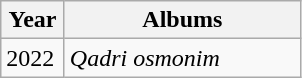<table class="wikitable">
<tr>
<th rowspan="1" width="35">Year</th>
<th rowspan="1" width="150">Albums</th>
</tr>
<tr>
<td>2022</td>
<td align="left"><em>Qadri osmonim</em></td>
</tr>
</table>
